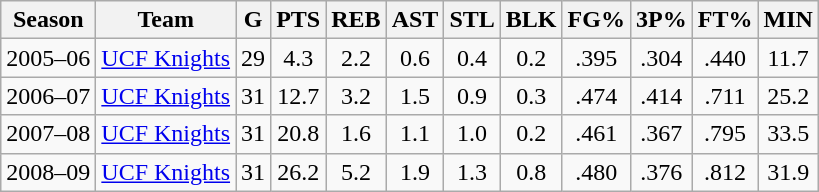<table class="wikitable" style="text-align: center;">
<tr>
<th>Season</th>
<th>Team</th>
<th>G</th>
<th>PTS</th>
<th>REB</th>
<th>AST</th>
<th>STL</th>
<th>BLK</th>
<th>FG%</th>
<th>3P%</th>
<th>FT%</th>
<th>MIN</th>
</tr>
<tr>
<td>2005–06</td>
<td><a href='#'>UCF Knights</a></td>
<td>29</td>
<td>4.3</td>
<td>2.2</td>
<td>0.6</td>
<td>0.4</td>
<td>0.2</td>
<td>.395</td>
<td>.304</td>
<td>.440</td>
<td>11.7</td>
</tr>
<tr>
<td>2006–07</td>
<td><a href='#'>UCF Knights</a></td>
<td>31</td>
<td>12.7</td>
<td>3.2</td>
<td>1.5</td>
<td>0.9</td>
<td>0.3</td>
<td>.474</td>
<td>.414</td>
<td>.711</td>
<td>25.2</td>
</tr>
<tr>
<td>2007–08</td>
<td><a href='#'>UCF Knights</a></td>
<td>31</td>
<td>20.8</td>
<td>1.6</td>
<td>1.1</td>
<td>1.0</td>
<td>0.2</td>
<td>.461</td>
<td>.367</td>
<td>.795</td>
<td>33.5</td>
</tr>
<tr>
<td>2008–09</td>
<td><a href='#'>UCF Knights</a></td>
<td>31</td>
<td>26.2</td>
<td>5.2</td>
<td>1.9</td>
<td>1.3</td>
<td>0.8</td>
<td>.480</td>
<td>.376</td>
<td>.812</td>
<td>31.9</td>
</tr>
</table>
